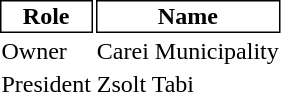<table class="toccolours">
<tr>
<th style="background:#FFFFFF;color:#000000;border:1px solid #000000;">Role</th>
<th style="background:#FFFFFF;color:#000000;border:1px solid #000000;">Name</th>
</tr>
<tr>
<td>Owner</td>
<td> Carei Municipality</td>
</tr>
<tr>
<td>President</td>
<td> Zsolt Tabi</td>
</tr>
</table>
